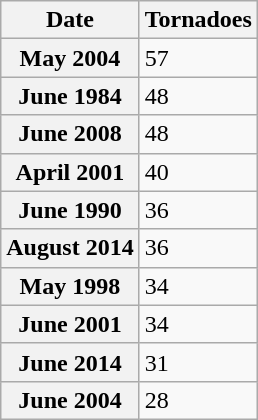<table class="wikitable">
<tr>
<th scope="col">Date</th>
<th scope="col">Tornadoes</th>
</tr>
<tr>
<th scope="row">May 2004</th>
<td>57</td>
</tr>
<tr>
<th scope="row">June 1984</th>
<td>48</td>
</tr>
<tr>
<th scope="row">June 2008</th>
<td>48</td>
</tr>
<tr>
<th scope="row">April 2001</th>
<td>40</td>
</tr>
<tr>
<th scope="row">June 1990</th>
<td>36</td>
</tr>
<tr>
<th scope="row">August 2014</th>
<td>36</td>
</tr>
<tr>
<th scope="row">May 1998</th>
<td>34</td>
</tr>
<tr>
<th scope="row">June 2001</th>
<td>34</td>
</tr>
<tr>
<th scope="row">June 2014</th>
<td>31</td>
</tr>
<tr>
<th scope="row">June 2004</th>
<td>28</td>
</tr>
</table>
